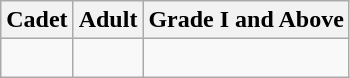<table class="wikitable">
<tr>
<th>Cadet</th>
<th>Adult</th>
<th>Grade I and Above</th>
</tr>
<tr align=center>
<td><br></td>
<td><br></td>
<td><br></td>
</tr>
</table>
